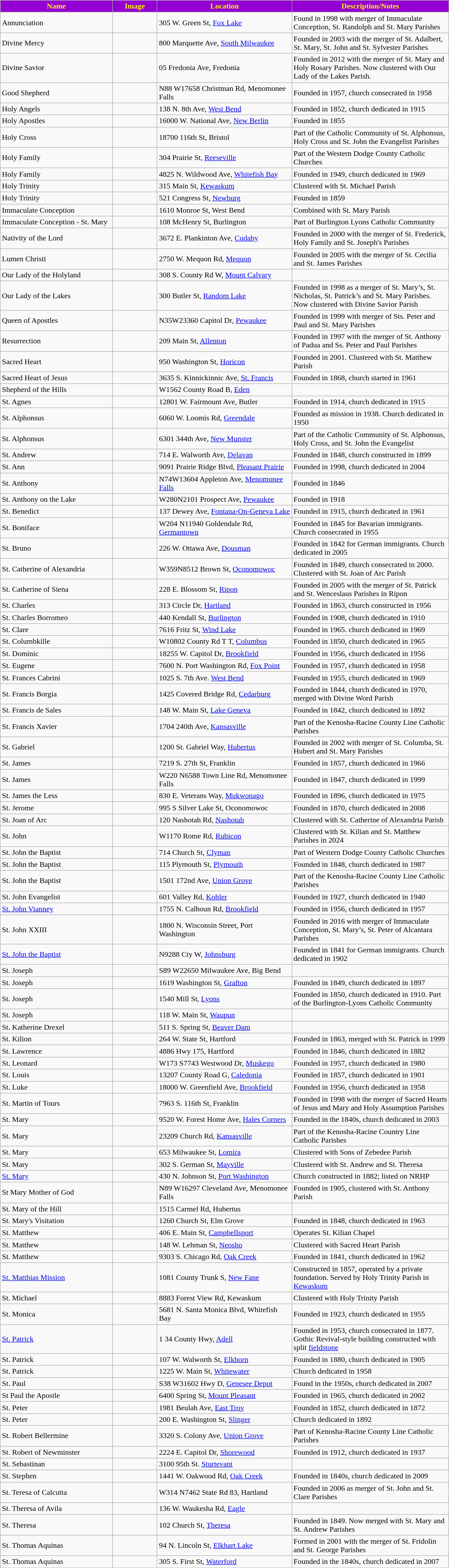<table class="wikitable sortable" style="width:75%">
<tr>
<th style="background:darkviolet; color:yellow;" width="25%"><strong>Name</strong></th>
<th style="background:darkviolet; color:yellow;" width="10%"><strong>Image</strong></th>
<th style="background:darkviolet; color:yellow;" width="30%"><strong>Location</strong></th>
<th style="background:darkviolet; color:yellow;" width="35%"><strong>Description/Notes</strong></th>
</tr>
<tr>
<td>Annunciation</td>
<td></td>
<td>305 W. Green St, <a href='#'>Fox Lake</a></td>
<td>Found in 1998 with merger of Immaculate Conception, St. Randolph and St. Mary Parishes</td>
</tr>
<tr>
<td>Divine Mercy</td>
<td></td>
<td>800 Marquette Ave, <a href='#'>South Milwaukee</a></td>
<td>Founded in 2003 with the merger of St. Adalbert, St. Mary, St. John and St. Sylvester Parishes</td>
</tr>
<tr>
<td>Divine Savior</td>
<td></td>
<td>05 Fredonia Ave, Fredonia</td>
<td>Founded in 2012 with the merger of St. Mary and Holy Rosary Parishes.  Now clustered with Our Lady of the Lakes Parish.</td>
</tr>
<tr>
<td>Good Shepherd</td>
<td></td>
<td>N88 W17658 Christman Rd, Menomonee Falls</td>
<td>Founded in 1957, church consecrated in 1958</td>
</tr>
<tr>
<td>Holy Angels</td>
<td></td>
<td>138 N. 8th Ave, <a href='#'>West Bend</a></td>
<td>Founded in 1852, church dedicated in 1915</td>
</tr>
<tr>
<td>Holy Apostles</td>
<td></td>
<td>16000 W. National Ave, <a href='#'>New Berlin</a></td>
<td>Founded in 1855</td>
</tr>
<tr>
<td>Holy Cross</td>
<td></td>
<td>18700 116th St, Bristol</td>
<td>Part of the Catholic Community of St. Alphonsus, Holy Cross and St. John the Evangelist Parishes</td>
</tr>
<tr>
<td>Holy Family</td>
<td></td>
<td>304 Prairie St, <a href='#'>Reeseville</a></td>
<td>Part of the Western Dodge County Catholic Churches</td>
</tr>
<tr>
<td>Holy Family</td>
<td></td>
<td>4825 N. Wildwood Ave, <a href='#'>Whitefish Bay</a></td>
<td>Founded in 1949, church dedicated in 1969</td>
</tr>
<tr>
<td>Holy Trinity</td>
<td></td>
<td>315 Main St, <a href='#'>Kewaskum</a></td>
<td>Clustered with St. Michael Parish</td>
</tr>
<tr>
<td>Holy Trinity</td>
<td></td>
<td>521 Congress St, <a href='#'>Newburg</a></td>
<td>Founded in 1859</td>
</tr>
<tr>
<td>Immaculate Conception</td>
<td></td>
<td>1610 Monroe St, West Bend</td>
<td>Combined with St. Mary Parish</td>
</tr>
<tr>
<td>Immaculate Conception - St. Mary</td>
<td></td>
<td>108 McHenry St, Burlington</td>
<td>Part of Burlington Lyons Catholic Community</td>
</tr>
<tr>
<td>Nativity of the Lord</td>
<td></td>
<td>3672 E. Plankinton Ave, <a href='#'>Cudahy</a></td>
<td>Founded in 2000 with the merger of  St. Frederick, Holy Family and St. Joseph's Parishes</td>
</tr>
<tr>
<td>Lumen Christi</td>
<td></td>
<td>2750 W. Mequon Rd, <a href='#'>Mequon</a></td>
<td>Founded in 2005 with the merger of St. Cecilia and St. James Parishes</td>
</tr>
<tr>
<td>Our Lady of the Holyland</td>
<td></td>
<td>308 S. County Rd W, <a href='#'>Mount Calvary</a></td>
<td></td>
</tr>
<tr>
<td>Our Lady of the Lakes</td>
<td></td>
<td>300 Butler St, <a href='#'>Random Lake</a></td>
<td>Founded in 1998 as a merger of St. Mary’s, St. Nicholas, St. Patrick’s  and St. Mary Parishes. Now clustered with Divine Savior Parish</td>
</tr>
<tr>
<td>Queen of Apostles</td>
<td></td>
<td>N35W23360 Capitol Dr, <a href='#'>Pewaukee</a></td>
<td>Founded in 1999 with merger of  Sts. Peter and Paul and St. Mary Parishes</td>
</tr>
<tr>
<td>Resurrection</td>
<td></td>
<td>209 Main St, <a href='#'>Allenton</a></td>
<td>Founded in 1997 with the merger of St. Anthony of Padua and Ss. Peter and Paul Parishes</td>
</tr>
<tr>
<td>Sacred Heart</td>
<td></td>
<td>950 Washington St, <a href='#'>Horicon</a></td>
<td>Founded in 2001. Clustered with St. Matthew Parish</td>
</tr>
<tr>
<td>Sacred Heart of Jesus</td>
<td></td>
<td>3635 S. Kinnickinnic Ave, <a href='#'>St. Francis</a></td>
<td>Founded in 1868, church started in 1961</td>
</tr>
<tr>
<td>Shepherd of the Hills</td>
<td></td>
<td>W1562 County Road B, <a href='#'>Eden</a></td>
<td></td>
</tr>
<tr>
<td>St. Agnes</td>
<td></td>
<td>12801 W. Fairmount Ave, Butler</td>
<td>Founded in 1914, church dedicated in 1915</td>
</tr>
<tr>
<td>St. Alphonsus</td>
<td></td>
<td>6060 W. Loomis Rd, <a href='#'>Greendale</a></td>
<td>Founded as mission in 1938. Church dedicated in 1950</td>
</tr>
<tr>
<td>St. Alphonsus</td>
<td></td>
<td>6301 344th Ave, <a href='#'>New Munster</a></td>
<td>Part of the Catholic Community of St. Alphonsus, Holy Cross, and St. John the Evangelist </td>
</tr>
<tr>
<td>St. Andrew</td>
<td></td>
<td>714 E. Walworth Ave, <a href='#'>Delavan</a></td>
<td>Founded in 1848, church constructed in 1899</td>
</tr>
<tr>
<td>St. Ann</td>
<td></td>
<td>9091 Prairie Ridge Blvd, <a href='#'>Pleasant Prairie</a></td>
<td>Founded in 1998, church dedicated in 2004</td>
</tr>
<tr>
<td>St. Anthony</td>
<td></td>
<td>N74W13604 Appleton Ave, <a href='#'>Menomonee Falls</a></td>
<td>Founded in 1846 </td>
</tr>
<tr>
<td>St. Anthony on the Lake</td>
<td></td>
<td>W280N2101 Prospect Ave, <a href='#'>Pewaukee</a></td>
<td>Founded in 1918</td>
</tr>
<tr>
<td>St. Benedict</td>
<td></td>
<td>137 Dewey Ave, <a href='#'>Fontana-On-Geneva Lake</a></td>
<td>Founded in 1915, church dedicated in 1961</td>
</tr>
<tr>
<td>St. Boniface</td>
<td></td>
<td>W204 N11940 Goldendale Rd, <a href='#'>Germantown</a></td>
<td>Founded in 1845 for Bavarian immigrants. Church consecrated in 1955</td>
</tr>
<tr>
<td>St. Bruno</td>
<td></td>
<td>226 W. Ottawa Ave, <a href='#'>Dousman</a></td>
<td>Founded in 1842 for German immigrants. Church dedicated in 2005</td>
</tr>
<tr>
<td>St. Catherine of Alexandria</td>
<td></td>
<td>W359N8512 Brown St, <a href='#'>Oconomowoc</a></td>
<td>Founded in 1849, church consecrated in 2000. Clustered with St. Joan of Arc Parish</td>
</tr>
<tr>
<td>St. Catherine of Siena</td>
<td></td>
<td>228 E. Blossom St, <a href='#'>Ripon</a></td>
<td>Founded in 2005 with the merger of St. Patrick and St. Wenceslaus Parishes in Ripon</td>
</tr>
<tr>
<td>St. Charles</td>
<td></td>
<td>313 Circle Dr, <a href='#'>Hartland</a></td>
<td>Founded in 1863, church constructed in 1956</td>
</tr>
<tr>
<td>St. Charles Borromeo</td>
<td></td>
<td>440 Kendall St, <a href='#'>Burlington</a></td>
<td>Founded in 1908, church dedicated in 1910</td>
</tr>
<tr>
<td>St. Clare</td>
<td></td>
<td>7616 Fritz St, <a href='#'>Wind Lake</a></td>
<td>Founded in 1965. church dedicated in 1969</td>
</tr>
<tr>
<td>St. Columbkille</td>
<td></td>
<td>W10802 County Rd T T, <a href='#'>Columbus</a></td>
<td>Founded in 1850, church dedicated in 1965</td>
</tr>
<tr>
<td>St. Dominic</td>
<td></td>
<td>18255 W. Capitol Dr, <a href='#'>Brookfield</a></td>
<td>Founded in 1956, church dedicated in 1956</td>
</tr>
<tr>
<td>St. Eugene</td>
<td></td>
<td>7600 N. Port Washington Rd, <a href='#'>Fox Point</a></td>
<td>Founded in 1957, church dedicated in 1958</td>
</tr>
<tr>
<td>St. Frances Cabrini</td>
<td></td>
<td>1025 S. 7th Ave. <a href='#'>West Bend</a></td>
<td>Founded in 1955, church dedicated in 1969</td>
</tr>
<tr>
<td>St. Francis Borgia</td>
<td></td>
<td>1425 Covered Bridge Rd, <a href='#'>Cedarburg</a></td>
<td>Founded in 1844, church dedicated in 1970, merged with Divine Word Parish</td>
</tr>
<tr>
<td>St. Francis de Sales</td>
<td></td>
<td>148 W. Main St, <a href='#'>Lake Geneva</a></td>
<td>Founded in 1842, church dedicated in 1892</td>
</tr>
<tr>
<td>St. Francis Xavier</td>
<td></td>
<td>1704 240th Ave, <a href='#'>Kansasville</a></td>
<td>Part of the Kenosha-Racine County Line Catholic Parishes </td>
</tr>
<tr>
<td>St. Gabriel</td>
<td></td>
<td>1200 St. Gabriel Way, <a href='#'>Hubertus</a></td>
<td>Founded in 2002 with merger of St. Columba, St. Hubert and St. Mary Parishes</td>
</tr>
<tr>
<td>St. James</td>
<td></td>
<td>7219 S. 27th St, Franklin</td>
<td>Founded in 1857, church dedicated in 1966</td>
</tr>
<tr>
<td>St. James</td>
<td></td>
<td>W220 N6588 Town Line Rd, Menomonee Falls</td>
<td>Founded in 1847, church dedicated in 1999</td>
</tr>
<tr>
<td>St. James the Less</td>
<td></td>
<td>830 E. Veterans Way, <a href='#'>Mukwonago</a></td>
<td>Founded in 1896, church dedicated in 1975</td>
</tr>
<tr>
<td>St. Jerome</td>
<td></td>
<td>995 S Silver Lake St, Oconomowoc</td>
<td>Founded in 1870, church dedicated in 2008</td>
</tr>
<tr>
<td>St. Joan of Arc</td>
<td></td>
<td>120 Nashotah Rd, <a href='#'>Nashotah</a></td>
<td>Clustered with St. Catherine of Alexandria Parish</td>
</tr>
<tr>
<td>St. John</td>
<td></td>
<td>W1170 Rome Rd, <a href='#'>Rubicon</a></td>
<td>Clustered with St. Kilian and St. Matthew Parishes in 2024</td>
</tr>
<tr>
<td>St. John the Baptist</td>
<td></td>
<td>714 Church St, <a href='#'>Clyman</a></td>
<td>Part of Western Dodge County Catholic Churches</td>
</tr>
<tr>
<td>St. John the Baptist</td>
<td></td>
<td>115 Plymouth St, <a href='#'>Plymouth</a></td>
<td>Founded in 1848, church dedicated in 1987</td>
</tr>
<tr>
<td>St. John the Baptist</td>
<td></td>
<td>1501 172nd Ave, <a href='#'>Union Grove</a></td>
<td>Part of the Kenosha-Racine County Line Catholic Parishes</td>
</tr>
<tr>
<td>St. John Evangelist</td>
<td></td>
<td>601 Valley Rd, <a href='#'>Kohler</a></td>
<td>Founded in 1927, church dedicated in 1940</td>
</tr>
<tr>
<td><a href='#'>St. John Vianney</a></td>
<td></td>
<td>1755 N. Calhoun Rd, <a href='#'>Brookfield</a></td>
<td>Founded in 1956, church dedicated in 1957</td>
</tr>
<tr>
<td>St. John XXIII</td>
<td></td>
<td>1800 N. Wisconsin Street, Port Washington</td>
<td>Founded in 2016 with merger of Immaculate Conception, St. Mary’s, St. Peter of Alcantara Parishes</td>
</tr>
<tr>
<td><a href='#'>St. John the Baptist</a></td>
<td></td>
<td>N9288 Cty W, <a href='#'>Johnsburg</a></td>
<td>Founded in 1841 for German immigrants. Church dedicated in 1902</td>
</tr>
<tr>
<td>St. Joseph</td>
<td></td>
<td>S89 W22650 Milwaukee Ave, Big Bend</td>
<td></td>
</tr>
<tr>
<td>St. Joseph</td>
<td></td>
<td>1619 Washington St, <a href='#'>Grafton</a></td>
<td>Founded in 1849, church dedicated in 1897</td>
</tr>
<tr>
<td>St. Joseph</td>
<td></td>
<td>1540 Mill St, <a href='#'>Lyons</a></td>
<td>Founded in 1850, church dedicated in 1910. Part of the Burlington-Lyons Catholic Community</td>
</tr>
<tr>
<td>St. Joseph</td>
<td></td>
<td>118 W. Main St, <a href='#'>Waupun</a></td>
<td></td>
</tr>
<tr>
<td>St. Katherine Drexel</td>
<td></td>
<td>511 S. Spring St, <a href='#'>Beaver Dam</a></td>
<td></td>
</tr>
<tr>
<td>St. Kilion</td>
<td></td>
<td>264 W. State St, Hartford</td>
<td>Founded in 1863, merged with St. Patrick in 1999</td>
</tr>
<tr>
<td>St. Lawrence</td>
<td></td>
<td>4886 Hwy 175, Hartford</td>
<td>Founded in 1846, church dedicated in 1882</td>
</tr>
<tr>
<td>St. Leonard</td>
<td></td>
<td>W173 S7743 Westwood Dr, <a href='#'>Muskego</a></td>
<td>Founded in 1957, church dedicated in 1980</td>
</tr>
<tr>
<td>St. Louis</td>
<td></td>
<td>13207 County Road G, <a href='#'>Caledonia</a></td>
<td>Founded in 1857, church dedicated in 1901</td>
</tr>
<tr>
<td>St. Luke</td>
<td></td>
<td>18000 W. Greenfield Ave, <a href='#'>Brookfield</a></td>
<td>Founded in 1956, church dedicated in 1958</td>
</tr>
<tr>
<td>St. Martin of Tours</td>
<td></td>
<td>7963 S. 116th St, Franklin</td>
<td>Founded in 1998 with the merger of  Sacred Hearts of Jesus and Mary and Holy Assumption Parishes</td>
</tr>
<tr>
<td>St. Mary</td>
<td></td>
<td>9520 W. Forest Home Ave, <a href='#'>Hales Corners</a></td>
<td>Founded in the 1840s, church dedicated in 2003</td>
</tr>
<tr>
<td>St. Mary</td>
<td></td>
<td>23209 Church Rd, <a href='#'>Kansasville</a></td>
<td>Part of the Kenosha-Racine Country Line Catholic Parishes</td>
</tr>
<tr>
<td>St. Mary</td>
<td></td>
<td>653 Milwaukee St, <a href='#'>Lomira</a></td>
<td>Clustered with Sons of Zebedee Parish</td>
</tr>
<tr>
<td>St. Mary</td>
<td></td>
<td>302 S. German St, <a href='#'>Mayville</a></td>
<td>Clustered with St. Andrew and St. Theresa</td>
</tr>
<tr>
<td><a href='#'>St. Mary</a></td>
<td></td>
<td>430 N. Johnson St, <a href='#'>Port Washington</a></td>
<td>Church constructed in 1882; listed on NRHP</td>
</tr>
<tr>
<td>St Mary Mother of God</td>
<td></td>
<td>N89 W16297 Cleveland Ave, Menomonee Falls</td>
<td>Founded in 1905, clustered with St. Anthony Parish</td>
</tr>
<tr>
<td>St. Mary of the Hill</td>
<td></td>
<td>1515 Carmel Rd, Hubertus</td>
<td></td>
</tr>
<tr>
<td>St. Mary's Visitation</td>
<td></td>
<td>1260 Church St, Elm Grove</td>
<td>Founded in 1848, church dedicated in 1963</td>
</tr>
<tr>
<td>St. Matthew</td>
<td></td>
<td>406 E. Main St, <a href='#'>Campbellsport</a></td>
<td>Operates St. Kilian Chapel</td>
</tr>
<tr>
<td>St. Matthew</td>
<td></td>
<td>148 W. Lehman St, <a href='#'>Neosho</a></td>
<td>Clustered with Sacred Heart Parish</td>
</tr>
<tr>
<td>St. Matthew</td>
<td></td>
<td>9303 S. Chicago Rd, <a href='#'>Oak Creek</a></td>
<td>Founded in 1841, church dedicated in 1962</td>
</tr>
<tr>
<td><a href='#'>St. Matthias Mission</a></td>
<td></td>
<td>1081 County Trunk S, <a href='#'>New Fane</a></td>
<td>Constructed in 1857, operated by a private foundation. Served by Holy Trinity Parish in <a href='#'>Kewaskum</a></td>
</tr>
<tr>
<td>St. Michael</td>
<td></td>
<td>8883 Forest View Rd, Kewaskum</td>
<td>Clustered with Holy Trinity Parish</td>
</tr>
<tr>
<td>St. Monica</td>
<td></td>
<td>5681 N. Santa Monica Blvd, Whitefish Bay</td>
<td>Founded in 1923, church dedicated in 1955</td>
</tr>
<tr>
<td><a href='#'>St. Patrick</a></td>
<td></td>
<td>1 34 County Hwy, <a href='#'>Adell</a></td>
<td>Founded in 1953, church consecrated in 1877. Gothic Revival-style building constructed with split <a href='#'>fieldstone</a></td>
</tr>
<tr>
<td>St. Patrick</td>
<td></td>
<td>107 W. Walworth St, <a href='#'>Elkhorn</a></td>
<td>Founded in 1880, church dedicated in 1905</td>
</tr>
<tr>
<td>St. Patrick</td>
<td></td>
<td>1225 W. Main St, <a href='#'>Whitewater</a></td>
<td>Church dedicated in 1958</td>
</tr>
<tr>
<td>St. Paul</td>
<td></td>
<td>S38 W31602 Hwy D, <a href='#'>Genesee Depot</a></td>
<td>Found in the 1950s, church dedicated in 2007</td>
</tr>
<tr>
<td>St Paul the Apostle</td>
<td></td>
<td>6400 Spring St, <a href='#'>Mount Pleasant</a></td>
<td>Founded in 1965, church dedicated in 2002</td>
</tr>
<tr>
<td>St. Peter</td>
<td></td>
<td>1981 Beulah Ave, <a href='#'>East Troy</a></td>
<td>Founded in 1852, church dedicated in 1872</td>
</tr>
<tr>
<td>St. Peter</td>
<td></td>
<td>200 E. Washington St, <a href='#'>Slinger</a></td>
<td>Church dedicated in 1892</td>
</tr>
<tr>
<td>St. Robert Bellermine</td>
<td></td>
<td>3320 S. Colony Ave, <a href='#'>Union Grove</a></td>
<td>Part of Kenosha-Racine County Line Catholic Parishes</td>
</tr>
<tr>
<td>St. Robert of Newminster</td>
<td></td>
<td>2224 E. Capitol Dr, <a href='#'>Shorewood</a></td>
<td>Founded in 1912, church dedicated in 1937</td>
</tr>
<tr>
<td>St. Sebastinan</td>
<td></td>
<td>3100 95th St. <a href='#'>Sturtevant</a></td>
<td></td>
</tr>
<tr>
<td>St. Stephen</td>
<td></td>
<td>1441 W. Oakwood Rd, <a href='#'>Oak Creek</a></td>
<td>Founded in 1840s, church dedicated in 2009</td>
</tr>
<tr>
<td>St. Teresa of Calcutta</td>
<td></td>
<td>W314 N7462 State Rd 83, Hartland</td>
<td>Founded in 2006 as merger of St. John and St. Clare Parishes</td>
</tr>
<tr>
<td>St. Theresa of Avila</td>
<td></td>
<td>136 W. Waukesha Rd, <a href='#'>Eagle</a></td>
<td></td>
</tr>
<tr>
<td>St. Theresa</td>
<td></td>
<td>102 Church St, <a href='#'>Theresa</a></td>
<td>Founded in 1849. Now merged with St. Mary and St. Andrew Parishes</td>
</tr>
<tr>
<td>St. Thomas Aquinas</td>
<td></td>
<td>94 N. Lincoln St, <a href='#'>Elkhart Lake</a></td>
<td>Formed in 2001 with the merger of St. Fridolin and St. George Parishes</td>
</tr>
<tr>
<td>St. Thomas Aquinas</td>
<td></td>
<td>305 S. First St, <a href='#'>Waterford</a></td>
<td>Founded in the 1840s, church dedicated in 2007</td>
</tr>
</table>
